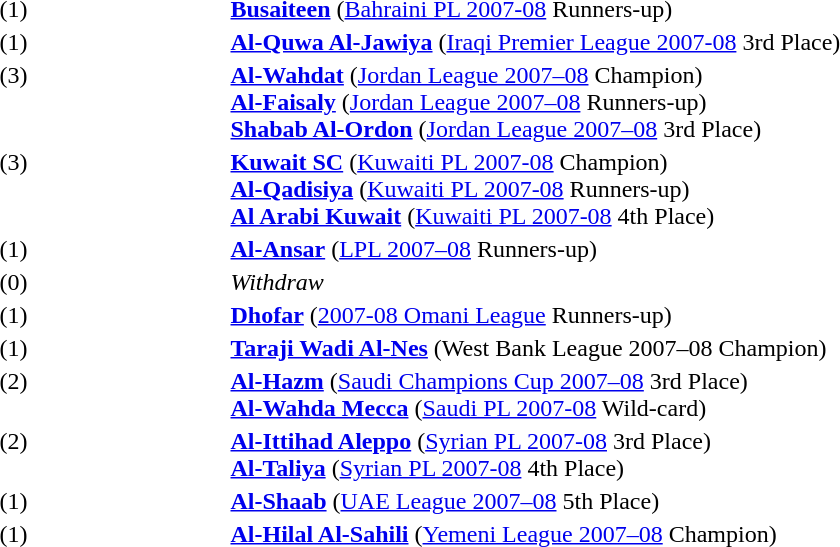<table>
<tr>
<td valign="top" width="150px">  (1)</td>
<td><strong><a href='#'>Busaiteen</a></strong> (<a href='#'>Bahraini PL 2007-08</a> Runners-up)</td>
</tr>
<tr>
<td valign="top" width="150px"> (1)</td>
<td><strong><a href='#'>Al-Quwa Al-Jawiya</a></strong> (<a href='#'>Iraqi Premier League 2007-08</a> 3rd Place)</td>
</tr>
<tr>
<td valign="top" width="150px"> (3)</td>
<td><strong><a href='#'>Al-Wahdat</a></strong> (<a href='#'>Jordan League 2007–08</a> Champion) <br> <strong><a href='#'>Al-Faisaly</a></strong> (<a href='#'>Jordan League 2007–08</a> Runners-up) <br> <strong><a href='#'>Shabab Al-Ordon</a></strong> (<a href='#'>Jordan League 2007–08</a> 3rd Place)</td>
</tr>
<tr>
<td valign="top" width="150px"> (3)</td>
<td><strong><a href='#'>Kuwait SC</a></strong> (<a href='#'>Kuwaiti PL 2007-08</a> Champion) <br> <strong><a href='#'>Al-Qadisiya</a></strong> (<a href='#'>Kuwaiti PL 2007-08</a> Runners-up) <br> <strong><a href='#'>Al Arabi Kuwait</a></strong> (<a href='#'>Kuwaiti PL 2007-08</a> 4th Place)</td>
</tr>
<tr>
<td valign="top" width="150px"> (1)</td>
<td><strong><a href='#'>Al-Ansar</a></strong> (<a href='#'>LPL 2007–08</a> Runners-up)</td>
</tr>
<tr>
<td valign="top" width="150px"> (0)</td>
<td><em>Withdraw</em></td>
</tr>
<tr>
<td valign="top" width="150px"> (1)</td>
<td><strong><a href='#'>Dhofar</a></strong> (<a href='#'>2007-08 Omani League</a> Runners-up)</td>
</tr>
<tr>
<td valign="top" width="150px"> (1)</td>
<td><strong><a href='#'>Taraji Wadi Al-Nes</a></strong> (West Bank League 2007–08 Champion)</td>
</tr>
<tr>
<td valign="top" width="150px"> (2)</td>
<td><strong><a href='#'>Al-Hazm</a></strong> (<a href='#'>Saudi Champions Cup 2007–08</a> 3rd Place) <br> <strong><a href='#'>Al-Wahda Mecca</a></strong> (<a href='#'>Saudi PL 2007-08</a> Wild-card)</td>
</tr>
<tr>
<td valign="top" width="150px"> (2)</td>
<td><strong><a href='#'>Al-Ittihad Aleppo</a></strong> (<a href='#'>Syrian PL 2007-08</a> 3rd Place) <br> <strong><a href='#'>Al-Taliya</a></strong> (<a href='#'>Syrian PL 2007-08</a> 4th Place)</td>
</tr>
<tr>
<td valign="top" width="150px"> (1)</td>
<td><strong><a href='#'>Al-Shaab</a></strong> (<a href='#'>UAE League 2007–08</a> 5th Place)</td>
</tr>
<tr>
<td valign="top" width="150px"> (1)</td>
<td><strong><a href='#'>Al-Hilal Al-Sahili</a></strong> (<a href='#'>Yemeni League 2007–08</a> Champion)</td>
</tr>
<tr>
</tr>
</table>
